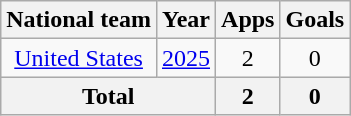<table class="wikitable" style="text-align:center">
<tr>
<th>National team</th>
<th>Year</th>
<th>Apps</th>
<th>Goals</th>
</tr>
<tr>
<td><a href='#'>United States</a></td>
<td><a href='#'>2025</a></td>
<td>2</td>
<td>0</td>
</tr>
<tr>
<th colspan="2">Total</th>
<th>2</th>
<th>0</th>
</tr>
</table>
